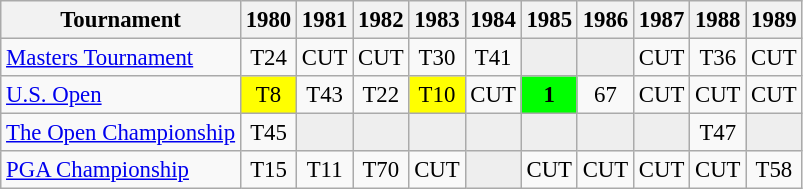<table class="wikitable" style="font-size:95%;text-align:center;">
<tr>
<th>Tournament</th>
<th>1980</th>
<th>1981</th>
<th>1982</th>
<th>1983</th>
<th>1984</th>
<th>1985</th>
<th>1986</th>
<th>1987</th>
<th>1988</th>
<th>1989</th>
</tr>
<tr>
<td align=left><a href='#'>Masters Tournament</a></td>
<td>T24</td>
<td>CUT</td>
<td>CUT</td>
<td>T30</td>
<td>T41</td>
<td style="background:#eeeeee;"></td>
<td style="background:#eeeeee;"></td>
<td>CUT</td>
<td>T36</td>
<td>CUT</td>
</tr>
<tr>
<td align=left><a href='#'>U.S. Open</a></td>
<td style="background:yellow;">T8</td>
<td>T43</td>
<td>T22</td>
<td style="background:yellow;">T10</td>
<td>CUT</td>
<td style="background:lime;"><strong>1</strong></td>
<td>67</td>
<td>CUT</td>
<td>CUT</td>
<td>CUT</td>
</tr>
<tr>
<td align=left><a href='#'>The Open Championship</a></td>
<td>T45</td>
<td style="background:#eeeeee;"></td>
<td style="background:#eeeeee;"></td>
<td style="background:#eeeeee;"></td>
<td style="background:#eeeeee;"></td>
<td style="background:#eeeeee;"></td>
<td style="background:#eeeeee;"></td>
<td style="background:#eeeeee;"></td>
<td>T47</td>
<td style="background:#eeeeee;"></td>
</tr>
<tr>
<td align=left><a href='#'>PGA Championship</a></td>
<td>T15</td>
<td>T11</td>
<td>T70</td>
<td>CUT</td>
<td style="background:#eeeeee;"></td>
<td>CUT</td>
<td>CUT</td>
<td>CUT</td>
<td>CUT</td>
<td>T58</td>
</tr>
</table>
